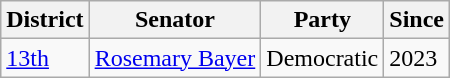<table class="wikitable">
<tr>
<th>District</th>
<th>Senator</th>
<th>Party</th>
<th>Since</th>
</tr>
<tr>
<td><a href='#'>13th</a></td>
<td><a href='#'>Rosemary Bayer</a></td>
<td>Democratic</td>
<td>2023</td>
</tr>
</table>
